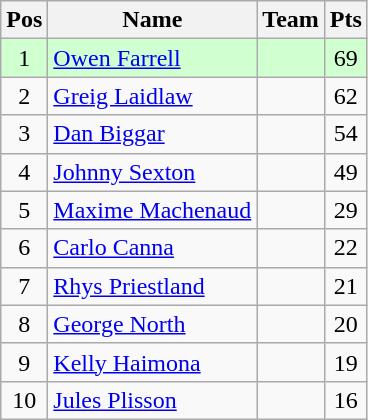<table class="wikitable" style="text-align:center">
<tr>
<th>Pos</th>
<th>Name</th>
<th>Team</th>
<th>Pts</th>
</tr>
<tr style="background:#d0ffd0">
<td>1</td>
<td align="left"><a href='#'>Owen Farrell</a></td>
<td align="left"></td>
<td>69</td>
</tr>
<tr>
<td>2</td>
<td align="left"><a href='#'>Greig Laidlaw</a></td>
<td align="left"></td>
<td>62</td>
</tr>
<tr>
<td>3</td>
<td align="left"><a href='#'>Dan Biggar</a></td>
<td align="left"></td>
<td>54</td>
</tr>
<tr>
<td>4</td>
<td align="left"><a href='#'>Johnny Sexton</a></td>
<td align="left"></td>
<td>49</td>
</tr>
<tr>
<td>5</td>
<td align="left"><a href='#'>Maxime Machenaud</a></td>
<td align="left"></td>
<td>29</td>
</tr>
<tr>
<td>6</td>
<td align="left"><a href='#'>Carlo Canna</a></td>
<td align="left"></td>
<td>22</td>
</tr>
<tr>
<td>7</td>
<td align="left"><a href='#'>Rhys Priestland</a></td>
<td align="left"></td>
<td>21</td>
</tr>
<tr>
<td>8</td>
<td align="left"><a href='#'>George North</a></td>
<td align="left"></td>
<td>20</td>
</tr>
<tr>
<td>9</td>
<td align="left"><a href='#'>Kelly Haimona</a></td>
<td align="left"></td>
<td>19</td>
</tr>
<tr>
<td>10</td>
<td align="left"><a href='#'>Jules Plisson</a></td>
<td align="left"></td>
<td>16</td>
</tr>
</table>
